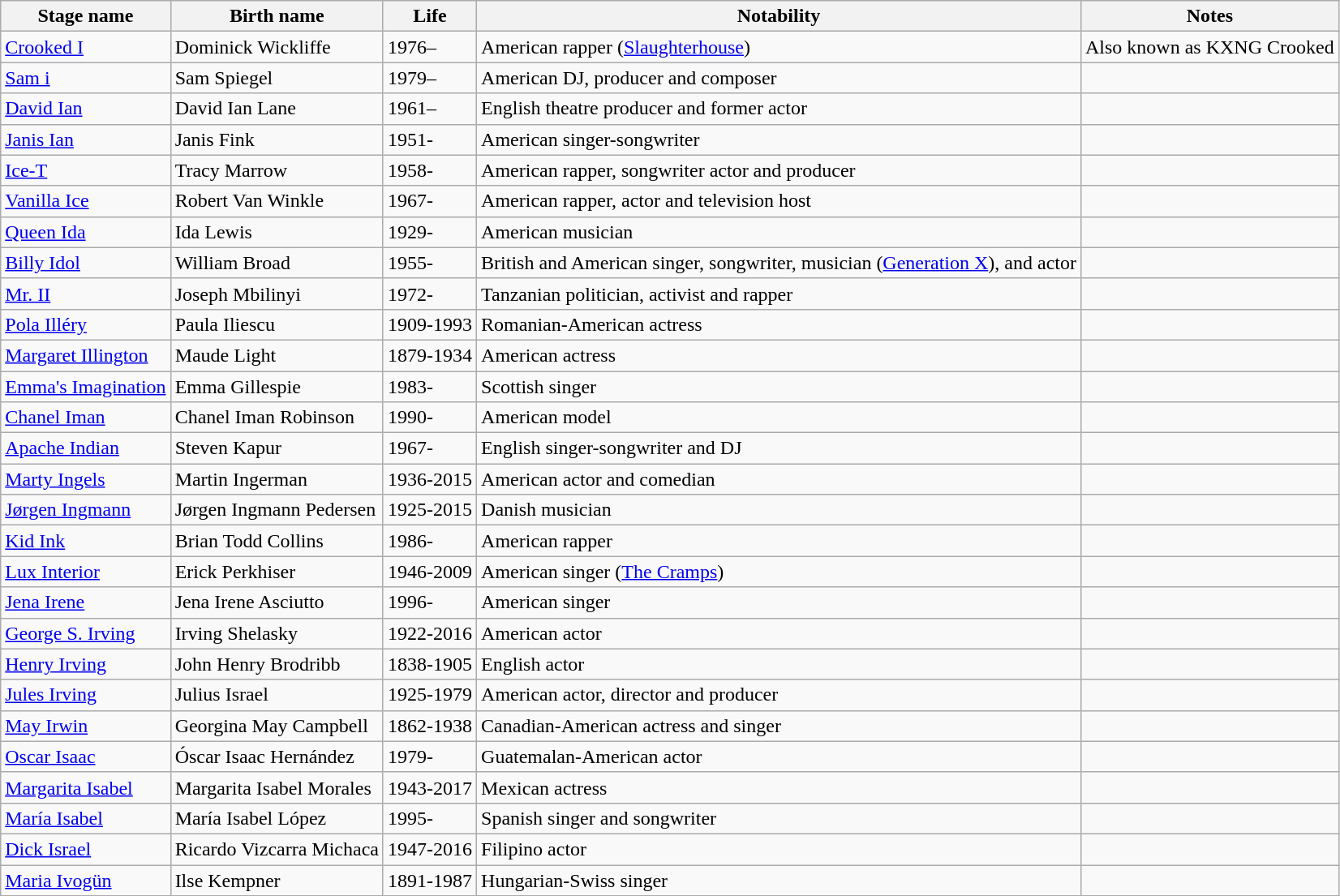<table class="wikitable sortable">
<tr>
<th>Stage name</th>
<th>Birth name</th>
<th>Life</th>
<th>Notability</th>
<th>Notes</th>
</tr>
<tr>
<td><a href='#'>Crooked I</a></td>
<td>Dominick Wickliffe</td>
<td>1976–</td>
<td>American rapper (<a href='#'>Slaughterhouse</a>)</td>
<td>Also known as KXNG Crooked</td>
</tr>
<tr>
<td><a href='#'>Sam i</a></td>
<td>Sam Spiegel</td>
<td>1979–</td>
<td>American DJ, producer and composer</td>
<td></td>
</tr>
<tr>
<td><a href='#'>David Ian</a></td>
<td>David Ian Lane</td>
<td>1961–</td>
<td>English theatre producer and former actor</td>
<td></td>
</tr>
<tr>
<td><a href='#'>Janis Ian</a></td>
<td>Janis Fink</td>
<td>1951-</td>
<td>American singer-songwriter</td>
<td></td>
</tr>
<tr>
<td><a href='#'>Ice-T</a></td>
<td>Tracy Marrow</td>
<td>1958-</td>
<td>American rapper, songwriter actor and producer</td>
<td></td>
</tr>
<tr>
<td><a href='#'>Vanilla Ice</a></td>
<td>Robert Van Winkle</td>
<td>1967-</td>
<td>American rapper, actor and television host</td>
<td></td>
</tr>
<tr>
<td><a href='#'>Queen Ida</a></td>
<td>Ida Lewis</td>
<td>1929-</td>
<td>American musician</td>
<td></td>
</tr>
<tr>
<td><a href='#'>Billy Idol</a></td>
<td>William Broad</td>
<td>1955-</td>
<td>British and American singer, songwriter, musician (<a href='#'>Generation X</a>), and actor</td>
<td></td>
</tr>
<tr>
<td><a href='#'>Mr. II</a></td>
<td>Joseph Mbilinyi</td>
<td>1972-</td>
<td>Tanzanian politician, activist and rapper</td>
<td></td>
</tr>
<tr>
<td><a href='#'>Pola Illéry</a></td>
<td>Paula Iliescu</td>
<td>1909-1993</td>
<td>Romanian-American actress</td>
<td></td>
</tr>
<tr>
<td><a href='#'>Margaret Illington</a></td>
<td>Maude Light</td>
<td>1879-1934</td>
<td>American actress</td>
<td></td>
</tr>
<tr>
<td><a href='#'>Emma's Imagination</a></td>
<td>Emma Gillespie</td>
<td>1983-</td>
<td>Scottish singer</td>
<td></td>
</tr>
<tr>
<td><a href='#'>Chanel Iman</a></td>
<td>Chanel Iman Robinson</td>
<td>1990-</td>
<td>American model</td>
<td></td>
</tr>
<tr>
<td><a href='#'>Apache Indian</a></td>
<td>Steven Kapur</td>
<td>1967-</td>
<td>English singer-songwriter and DJ</td>
<td></td>
</tr>
<tr>
<td><a href='#'>Marty Ingels</a></td>
<td>Martin Ingerman</td>
<td>1936-2015</td>
<td>American actor and comedian</td>
<td></td>
</tr>
<tr>
<td><a href='#'>Jørgen Ingmann</a></td>
<td>Jørgen Ingmann Pedersen</td>
<td>1925-2015</td>
<td>Danish musician</td>
<td></td>
</tr>
<tr>
<td><a href='#'>Kid Ink</a></td>
<td>Brian Todd Collins</td>
<td>1986-</td>
<td>American rapper</td>
<td></td>
</tr>
<tr>
<td><a href='#'>Lux Interior</a></td>
<td>Erick Perkhiser</td>
<td>1946-2009</td>
<td>American singer (<a href='#'>The Cramps</a>)</td>
<td></td>
</tr>
<tr>
<td><a href='#'>Jena Irene</a></td>
<td>Jena Irene Asciutto</td>
<td>1996-</td>
<td>American singer</td>
<td></td>
</tr>
<tr>
<td><a href='#'>George S. Irving</a></td>
<td>Irving Shelasky</td>
<td>1922-2016</td>
<td>American actor</td>
<td></td>
</tr>
<tr>
<td><a href='#'>Henry Irving</a></td>
<td>John Henry Brodribb</td>
<td>1838-1905</td>
<td>English actor</td>
<td></td>
</tr>
<tr>
<td><a href='#'>Jules Irving</a></td>
<td>Julius Israel</td>
<td>1925-1979</td>
<td>American actor, director and producer</td>
<td></td>
</tr>
<tr>
<td><a href='#'>May Irwin</a></td>
<td>Georgina May Campbell</td>
<td>1862-1938</td>
<td>Canadian-American actress and singer</td>
<td></td>
</tr>
<tr>
<td><a href='#'>Oscar Isaac</a></td>
<td>Óscar Isaac Hernández</td>
<td>1979-</td>
<td>Guatemalan-American actor</td>
<td></td>
</tr>
<tr>
<td><a href='#'>Margarita Isabel</a></td>
<td>Margarita Isabel Morales</td>
<td>1943-2017</td>
<td>Mexican actress</td>
<td></td>
</tr>
<tr>
<td><a href='#'>María Isabel</a></td>
<td>María Isabel López</td>
<td>1995-</td>
<td>Spanish singer and songwriter</td>
<td></td>
</tr>
<tr>
<td><a href='#'>Dick Israel</a></td>
<td>Ricardo Vizcarra Michaca</td>
<td>1947-2016</td>
<td>Filipino actor</td>
<td></td>
</tr>
<tr>
<td><a href='#'>Maria Ivogün</a></td>
<td>Ilse Kempner</td>
<td>1891-1987</td>
<td>Hungarian-Swiss singer</td>
<td></td>
</tr>
</table>
